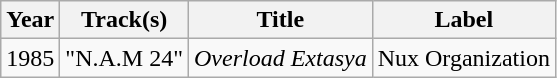<table class="wikitable">
<tr>
<th>Year</th>
<th>Track(s)</th>
<th>Title</th>
<th>Label</th>
</tr>
<tr>
<td>1985</td>
<td>"N.A.M 24"</td>
<td><em>Overload Extasya</em></td>
<td>Nux Organization</td>
</tr>
</table>
